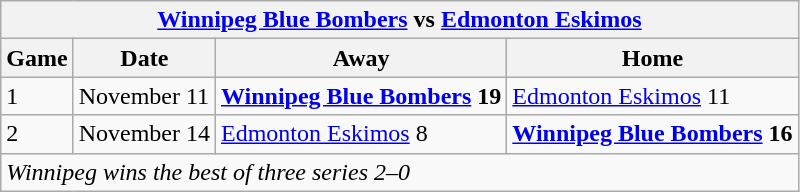<table class="wikitable">
<tr>
<th colspan="4"><a href='#'>Winnipeg Blue Bombers</a> vs <a href='#'>Edmonton Eskimos</a></th>
</tr>
<tr>
<th>Game</th>
<th>Date</th>
<th>Away</th>
<th>Home</th>
</tr>
<tr>
<td>1</td>
<td>November 11</td>
<td><strong><a href='#'>Winnipeg Blue Bombers</a> 19</strong></td>
<td><a href='#'>Edmonton Eskimos</a> 11</td>
</tr>
<tr>
<td>2</td>
<td>November 14</td>
<td><a href='#'>Edmonton Eskimos</a> 8</td>
<td><strong><a href='#'>Winnipeg Blue Bombers</a> 16</strong></td>
</tr>
<tr>
<td colspan="4"><em>Winnipeg wins the best of three series 2–0</em></td>
</tr>
</table>
